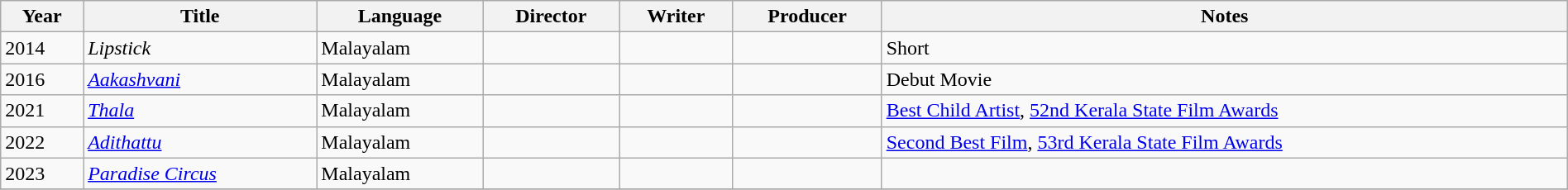<table class="wikitable sortable" style="width:100%;">
<tr>
<th>Year</th>
<th>Title</th>
<th>Language</th>
<th>Director</th>
<th>Writer</th>
<th>Producer</th>
<th>Notes</th>
</tr>
<tr>
<td>2014</td>
<td><em>Lipstick</em></td>
<td>Malayalam</td>
<td></td>
<td></td>
<td></td>
<td>Short</td>
</tr>
<tr>
<td>2016</td>
<td><em><a href='#'>Aakashvani</a></em></td>
<td>Malayalam</td>
<td></td>
<td></td>
<td></td>
<td>Debut Movie</td>
</tr>
<tr>
<td>2021</td>
<td><em><a href='#'>Thala</a></em></td>
<td>Malayalam</td>
<td></td>
<td></td>
<td></td>
<td><a href='#'>Best Child Artist</a>, <a href='#'>52nd Kerala State Film Awards</a></td>
</tr>
<tr>
<td>2022</td>
<td><em><a href='#'>Adithattu</a></em></td>
<td>Malayalam</td>
<td></td>
<td></td>
<td></td>
<td><a href='#'>Second Best Film</a>, <a href='#'>53rd Kerala State Film Awards</a></td>
</tr>
<tr>
<td>2023</td>
<td><em><a href='#'>Paradise Circus</a></em></td>
<td>Malayalam</td>
<td></td>
<td></td>
<td></td>
<td></td>
</tr>
<tr>
</tr>
</table>
